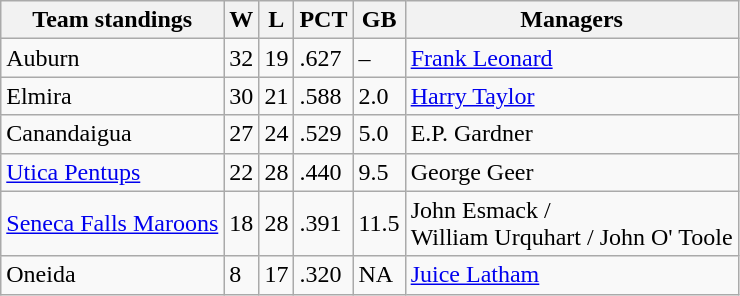<table class="wikitable">
<tr>
<th>Team standings</th>
<th>W</th>
<th>L</th>
<th>PCT</th>
<th>GB</th>
<th>Managers</th>
</tr>
<tr>
<td>Auburn</td>
<td>32</td>
<td>19</td>
<td>.627</td>
<td>–</td>
<td><a href='#'>Frank Leonard</a></td>
</tr>
<tr>
<td>Elmira</td>
<td>30</td>
<td>21</td>
<td>.588</td>
<td>2.0</td>
<td><a href='#'>Harry Taylor</a></td>
</tr>
<tr>
<td>Canandaigua</td>
<td>27</td>
<td>24</td>
<td>.529</td>
<td>5.0</td>
<td>E.P. Gardner</td>
</tr>
<tr>
<td><a href='#'>Utica Pentups </a></td>
<td>22</td>
<td>28</td>
<td>.440</td>
<td>9.5</td>
<td>George Geer</td>
</tr>
<tr>
<td><a href='#'>Seneca Falls Maroons</a></td>
<td>18</td>
<td>28</td>
<td>.391</td>
<td>11.5</td>
<td>John Esmack /<br>William Urquhart / John O' Toole</td>
</tr>
<tr>
<td>Oneida</td>
<td>8</td>
<td>17</td>
<td>.320</td>
<td>NA</td>
<td><a href='#'>Juice Latham</a></td>
</tr>
</table>
